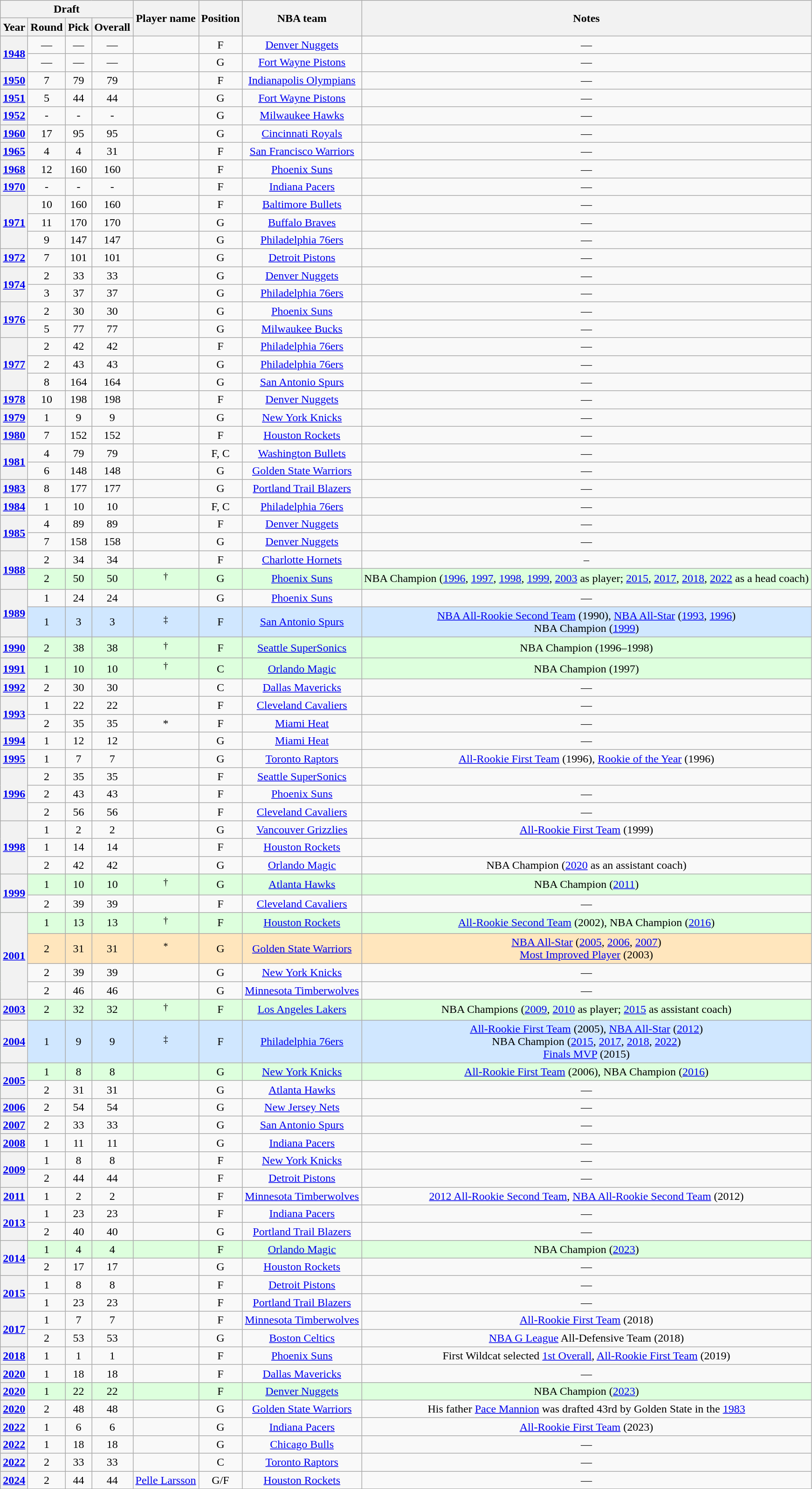<table class="wikitable plainrowheaders">
<tr>
<th colspan="4">Draft</th>
<th rowspan="2">Player name</th>
<th rowspan="2">Position</th>
<th rowspan="2">NBA team<br></th>
<th rowspan="2">Notes</th>
</tr>
<tr>
<th>Year</th>
<th>Round</th>
<th>Pick</th>
<th>Overall</th>
</tr>
<tr>
<th scope="row" style="text-align:center;" rowspan="2"><a href='#'>1948</a></th>
<td style="text-align:center;">—</td>
<td style="text-align:center;">—</td>
<td style="text-align:center;">—</td>
<td style="text-align:center;"></td>
<td style="text-align:center;">F</td>
<td style="text-align:center;"><a href='#'>Denver Nuggets</a></td>
<td style="text-align:center;">—</td>
</tr>
<tr>
<td style="text-align:center;">—</td>
<td style="text-align:center;">—</td>
<td style="text-align:center;">—</td>
<td style="text-align:center;"></td>
<td style="text-align:center;">G</td>
<td style="text-align:center;"><a href='#'>Fort Wayne Pistons</a></td>
<td style="text-align:center;">—</td>
</tr>
<tr>
<th scope="row" style="text-align:center;"><a href='#'>1950</a></th>
<td style="text-align:center;">7</td>
<td style="text-align:center;">79</td>
<td style="text-align:center;">79</td>
<td style="text-align:center;"></td>
<td style="text-align:center;">F</td>
<td style="text-align:center;"><a href='#'>Indianapolis Olympians</a></td>
<td style="text-align:center;">—</td>
</tr>
<tr>
<th scope="row" style="text-align:center;"><a href='#'>1951</a></th>
<td style="text-align:center;">5</td>
<td style="text-align:center;">44</td>
<td style="text-align:center;">44</td>
<td style="text-align:center;"></td>
<td style="text-align:center;">G</td>
<td style="text-align:center;"><a href='#'>Fort Wayne Pistons</a></td>
<td style="text-align:center;">—</td>
</tr>
<tr>
<th scope="row" style="text-align:center;"><a href='#'>1952</a></th>
<td style="text-align:center;">-</td>
<td style="text-align:center;">-</td>
<td style="text-align:center;">-</td>
<td style="text-align:center;"></td>
<td style="text-align:center;">G</td>
<td style="text-align:center;"><a href='#'>Milwaukee Hawks</a></td>
<td style="text-align:center;">—</td>
</tr>
<tr>
<th scope="row" style="text-align:center;"><a href='#'>1960</a></th>
<td style="text-align:center;">17</td>
<td style="text-align:center;">95</td>
<td style="text-align:center;">95</td>
<td style="text-align:center;"></td>
<td style="text-align:center;">G</td>
<td style="text-align:center;"><a href='#'>Cincinnati Royals</a></td>
<td style="text-align:center;">—</td>
</tr>
<tr>
<th scope="row" style="text-align:center;"><a href='#'>1965</a></th>
<td style="text-align:center;">4</td>
<td style="text-align:center;">4</td>
<td style="text-align:center;">31</td>
<td style="text-align:center;"></td>
<td style="text-align:center;">F</td>
<td style="text-align:center;"><a href='#'>San Francisco Warriors</a></td>
<td style="text-align:center;">—</td>
</tr>
<tr>
<th scope="row" style="text-align:center;"><a href='#'>1968</a></th>
<td style="text-align:center;">12</td>
<td style="text-align:center;">160</td>
<td style="text-align:center;">160</td>
<td style="text-align:center;"></td>
<td style="text-align:center;">F</td>
<td style="text-align:center;"><a href='#'>Phoenix Suns</a></td>
<td style="text-align:center;">—</td>
</tr>
<tr>
<th scope="row" style="text-align:center;"><a href='#'>1970</a></th>
<td style="text-align:center;">-</td>
<td style="text-align:center;">-</td>
<td style="text-align:center;">-</td>
<td style="text-align:center;"></td>
<td style="text-align:center;">F</td>
<td style="text-align:center;"><a href='#'>Indiana Pacers</a></td>
<td style="text-align:center;">—</td>
</tr>
<tr>
<th scope="row" style="text-align:center;" rowspan="3"><a href='#'>1971</a></th>
<td style="text-align:center;">10</td>
<td style="text-align:center;">160</td>
<td style="text-align:center;">160</td>
<td style="text-align:center;"></td>
<td style="text-align:center;">F</td>
<td style="text-align:center;"><a href='#'>Baltimore Bullets</a></td>
<td style="text-align:center;">—</td>
</tr>
<tr>
<td style="text-align:center;">11</td>
<td style="text-align:center;">170</td>
<td style="text-align:center;">170</td>
<td style="text-align:center;"></td>
<td style="text-align:center;">G</td>
<td style="text-align:center;"><a href='#'>Buffalo Braves</a></td>
<td style="text-align:center;">—</td>
</tr>
<tr>
<td style="text-align:center;">9</td>
<td style="text-align:center;">147</td>
<td style="text-align:center;">147</td>
<td style="text-align:center;"></td>
<td style="text-align:center;">G</td>
<td style="text-align:center;"><a href='#'>Philadelphia 76ers</a></td>
<td style="text-align:center;">—</td>
</tr>
<tr>
<th scope="row" style="text-align:center;"><a href='#'>1972</a></th>
<td style="text-align:center;">7</td>
<td style="text-align:center;">101</td>
<td style="text-align:center;">101</td>
<td style="text-align:center;"></td>
<td style="text-align:center;">G</td>
<td style="text-align:center;"><a href='#'>Detroit Pistons</a></td>
<td style="text-align:center;">—</td>
</tr>
<tr>
<th scope="row" style="text-align:center;" rowspan ="2"><a href='#'>1974</a></th>
<td style="text-align:center;">2</td>
<td style="text-align:center;">33</td>
<td style="text-align:center;">33</td>
<td style="text-align:center;"></td>
<td style="text-align:center;">G</td>
<td style="text-align:center;"><a href='#'>Denver Nuggets</a></td>
<td style="text-align:center;">—</td>
</tr>
<tr>
<td style="text-align:center;">3</td>
<td style="text-align:center;">37</td>
<td style="text-align:center;">37</td>
<td style="text-align:center;"></td>
<td style="text-align:center;">G</td>
<td style="text-align:center;"><a href='#'>Philadelphia 76ers</a></td>
<td style="text-align:center;">—</td>
</tr>
<tr>
<th scope="row" style="text-align:center;" rowspan ="2"><a href='#'>1976</a></th>
<td style="text-align:center;">2</td>
<td style="text-align:center;">30</td>
<td style="text-align:center;">30</td>
<td style="text-align:center;"></td>
<td style="text-align:center;">G</td>
<td style="text-align:center;"><a href='#'>Phoenix Suns</a></td>
<td style="text-align:center;">—</td>
</tr>
<tr>
<td style="text-align:center;">5</td>
<td style="text-align:center;">77</td>
<td style="text-align:center;">77</td>
<td style="text-align:center;"></td>
<td style="text-align:center;">G</td>
<td style="text-align:center;"><a href='#'>Milwaukee Bucks</a></td>
<td style="text-align:center;">—</td>
</tr>
<tr>
<th scope="row" style="text-align:center;" rowspan="3"><a href='#'>1977</a></th>
<td style="text-align:center;">2</td>
<td style="text-align:center;">42</td>
<td style="text-align:center;">42</td>
<td style="text-align:center;"></td>
<td style="text-align:center;">F</td>
<td style="text-align:center;"><a href='#'>Philadelphia 76ers</a></td>
<td style="text-align:center;">—</td>
</tr>
<tr>
<td style="text-align:center;">2</td>
<td style="text-align:center;">43</td>
<td style="text-align:center;">43</td>
<td style="text-align:center;"></td>
<td style="text-align:center;">G</td>
<td style="text-align:center;"><a href='#'>Philadelphia 76ers</a></td>
<td style="text-align:center;">—</td>
</tr>
<tr>
<td style="text-align:center;">8</td>
<td style="text-align:center;">164</td>
<td style="text-align:center;">164</td>
<td style="text-align:center;"></td>
<td style="text-align:center;">G</td>
<td style="text-align:center;"><a href='#'>San Antonio Spurs</a></td>
<td style="text-align:center;">—</td>
</tr>
<tr>
<th scope="row" style="text-align:center;"><a href='#'>1978</a></th>
<td style="text-align:center;">10</td>
<td style="text-align:center;">198</td>
<td style="text-align:center;">198</td>
<td style="text-align:center;"></td>
<td style="text-align:center;">F</td>
<td style="text-align:center;"><a href='#'>Denver Nuggets</a></td>
<td style="text-align:center;">—</td>
</tr>
<tr>
<th scope="row" style="text-align:center;"><a href='#'>1979</a></th>
<td style="text-align:center;">1</td>
<td style="text-align:center;">9</td>
<td style="text-align:center;">9</td>
<td style="text-align:center;"></td>
<td style="text-align:center;">G</td>
<td style="text-align:center;"><a href='#'>New York Knicks</a></td>
<td style="text-align:center;">—</td>
</tr>
<tr>
<th scope="row" style="text-align:center;"><a href='#'>1980</a></th>
<td style="text-align:center;">7</td>
<td style="text-align:center;">152</td>
<td style="text-align:center;">152</td>
<td style="text-align:center;"></td>
<td style="text-align:center;">F</td>
<td style="text-align:center;"><a href='#'>Houston Rockets</a></td>
<td style="text-align:center;">—</td>
</tr>
<tr>
<th scope="row" style="text-align:center;" rowspan="2"><a href='#'>1981</a></th>
<td style="text-align:center;">4</td>
<td style="text-align:center;">79</td>
<td style="text-align:center;">79</td>
<td style="text-align:center;"></td>
<td style="text-align:center;">F, C</td>
<td style="text-align:center;"><a href='#'>Washington Bullets</a></td>
<td style="text-align:center;">—</td>
</tr>
<tr>
<td style="text-align:center;">6</td>
<td style="text-align:center;">148</td>
<td style="text-align:center;">148</td>
<td style="text-align:center;"></td>
<td style="text-align:center;">G</td>
<td style="text-align:center;"><a href='#'>Golden State Warriors</a></td>
<td style="text-align:center;">—</td>
</tr>
<tr>
<th scope="row" style="text-align:center;"><a href='#'>1983</a></th>
<td style="text-align:center;">8</td>
<td style="text-align:center;">177</td>
<td style="text-align:center;">177</td>
<td style="text-align:center;"></td>
<td style="text-align:center;">G</td>
<td style="text-align:center;"><a href='#'>Portland Trail Blazers</a></td>
<td style="text-align:center;">—</td>
</tr>
<tr>
<th scope="row" style="text-align:center;"><a href='#'>1984</a></th>
<td style="text-align:center;">1</td>
<td style="text-align:center;">10</td>
<td style="text-align:center;">10</td>
<td style="text-align:center;"></td>
<td style="text-align:center;">F, C</td>
<td style="text-align:center;"><a href='#'>Philadelphia 76ers</a></td>
<td style="text-align:center;">—</td>
</tr>
<tr>
<th scope="row" style="text-align:center;" rowspan="2"><a href='#'>1985</a></th>
<td style="text-align:center;">4</td>
<td style="text-align:center;">89</td>
<td style="text-align:center;">89</td>
<td style="text-align:center;"></td>
<td style="text-align:center;">F</td>
<td style="text-align:center;"><a href='#'>Denver Nuggets</a></td>
<td style="text-align:center;">—</td>
</tr>
<tr>
<td style="text-align:center;">7</td>
<td style="text-align:center;">158</td>
<td style="text-align:center;">158</td>
<td style="text-align:center;"></td>
<td style="text-align:center;">G</td>
<td style="text-align:center;"><a href='#'>Denver Nuggets</a></td>
<td style="text-align:center;">—</td>
</tr>
<tr>
<th scope="row" style="text-align:center;" rowspan="2"><a href='#'>1988</a></th>
<td style="text-align:center;">2</td>
<td style="text-align:center;">34</td>
<td style="text-align:center;">34</td>
<td style="text-align:center;"></td>
<td style="text-align:center;">F</td>
<td style="text-align:center;"><a href='#'>Charlotte Hornets</a></td>
<td style="text-align:center;">–</td>
</tr>
<tr style="background:#dfd;">
<td style="text-align:center;">2</td>
<td style="text-align:center;">50</td>
<td style="text-align:center;">50</td>
<td style="text-align:center;"><sup>†</sup></td>
<td style="text-align:center;">G</td>
<td style="text-align:center;"><a href='#'>Phoenix Suns</a></td>
<td style="text-align:center;"> NBA Champion (<a href='#'>1996</a>, <a href='#'>1997</a>, <a href='#'>1998</a>, <a href='#'>1999</a>, <a href='#'>2003</a> as player; <a href='#'>2015</a>, <a href='#'>2017</a>, <a href='#'>2018</a>, <a href='#'>2022</a> as a head coach)</td>
</tr>
<tr>
<th scope="row" style="text-align:center;" rowspan="2"><a href='#'>1989</a></th>
<td style="text-align:center;">1</td>
<td style="text-align:center;">24</td>
<td style="text-align:center;">24</td>
<td style="text-align:center;"></td>
<td style="text-align:center;">G</td>
<td style="text-align:center;"><a href='#'>Phoenix Suns</a></td>
<td style="text-align:center;">—</td>
</tr>
<tr style="background:#d0e7ff;">
<td style="text-align:center;">1</td>
<td style="text-align:center;">3</td>
<td style="text-align:center;">3</td>
<td style="text-align:center;"><sup>‡</sup></td>
<td style="text-align:center;">F</td>
<td style="text-align:center;"><a href='#'>San Antonio Spurs</a></td>
<td style="text-align:center;"> <a href='#'>NBA All-Rookie Second Team</a> (1990), <a href='#'>NBA All-Star</a> (<a href='#'>1993</a>, <a href='#'>1996</a>)<br>NBA Champion (<a href='#'>1999</a>)</td>
</tr>
<tr style="background:#dfd;">
<th scope="row" style="text-align:center;"><a href='#'>1990</a></th>
<td style="text-align:center;">2</td>
<td style="text-align:center;">38</td>
<td style="text-align:center;">38</td>
<td style="text-align:center;"><sup>†</sup></td>
<td style="text-align:center;">F</td>
<td style="text-align:center;"><a href='#'>Seattle SuperSonics</a></td>
<td style="text-align:center;"> NBA Champion (1996–1998)</td>
</tr>
<tr style="background:#dfd;">
<th scope="row" style="text-align:center;"><a href='#'>1991</a></th>
<td style="text-align:center;">1</td>
<td style="text-align:center;">10</td>
<td style="text-align:center;">10</td>
<td style="text-align:center;"><sup>†</sup></td>
<td style="text-align:center;">C</td>
<td style="text-align:center;"><a href='#'>Orlando Magic</a></td>
<td style="text-align:center;"> NBA Champion (1997)</td>
</tr>
<tr>
<th scope="row" style="text-align:center;"><a href='#'>1992</a></th>
<td style="text-align:center;">2</td>
<td style="text-align:center;">30</td>
<td style="text-align:center;">30</td>
<td style="text-align:center;"></td>
<td style="text-align:center;">C</td>
<td style="text-align:center;"><a href='#'>Dallas Mavericks</a></td>
<td style="text-align:center;">—</td>
</tr>
<tr>
<th scope="row" style="text-align:center;" rowspan="2"><a href='#'>1993</a></th>
<td style="text-align:center;">1</td>
<td style="text-align:center;">22</td>
<td style="text-align:center;">22</td>
<td style="text-align:center;"></td>
<td style="text-align:center;">F</td>
<td style="text-align:center;"><a href='#'>Cleveland Cavaliers</a></td>
<td style="text-align:center;">—</td>
</tr>
<tr>
<td style="text-align:center;">2</td>
<td style="text-align:center;">35</td>
<td style="text-align:center;">35</td>
<td style="text-align:center;">*</td>
<td style="text-align:center;">F</td>
<td style="text-align:center;"><a href='#'>Miami Heat</a></td>
<td style="text-align:center;">—</td>
</tr>
<tr>
<th scope="row" style="text-align:center;"><a href='#'>1994</a></th>
<td style="text-align:center;">1</td>
<td style="text-align:center;">12</td>
<td style="text-align:center;">12</td>
<td style="text-align:center;"></td>
<td style="text-align:center;">G</td>
<td style="text-align:center;"><a href='#'>Miami Heat</a></td>
<td style="text-align:center;">—</td>
</tr>
<tr>
<th scope="row" style="text-align:center;"><a href='#'>1995</a></th>
<td style="text-align:center;">1</td>
<td style="text-align:center;">7</td>
<td style="text-align:center;">7</td>
<td style="text-align:center;"></td>
<td style="text-align:center;">G</td>
<td style="text-align:center;"><a href='#'>Toronto Raptors</a></td>
<td style="text-align:center;"><a href='#'>All-Rookie First Team</a> (1996), <a href='#'>Rookie of the Year</a> (1996)</td>
</tr>
<tr>
<th scope="row" style="text-align:center;" rowspan="3"><a href='#'>1996</a></th>
<td style="text-align:center;">2</td>
<td style="text-align:center;">35</td>
<td style="text-align:center;">35</td>
<td style="text-align:center;"></td>
<td style="text-align:center;">F</td>
<td style="text-align:center;"><a href='#'>Seattle SuperSonics</a></td>
<td style="text-align:center;"></td>
</tr>
<tr>
<td style="text-align:center;">2</td>
<td style="text-align:center;">43</td>
<td style="text-align:center;">43</td>
<td style="text-align:center;"></td>
<td style="text-align:center;">F</td>
<td style="text-align:center;"><a href='#'>Phoenix Suns</a></td>
<td style="text-align:center;">—</td>
</tr>
<tr>
<td style="text-align:center;">2</td>
<td style="text-align:center;">56</td>
<td style="text-align:center;">56</td>
<td style="text-align:center;"></td>
<td style="text-align:center;">F</td>
<td style="text-align:center;"><a href='#'>Cleveland Cavaliers</a></td>
<td style="text-align:center;">—</td>
</tr>
<tr>
<th scope="row" style="text-align:center;" rowspan="3"><a href='#'>1998</a></th>
<td style="text-align:center;">1</td>
<td style="text-align:center;">2</td>
<td style="text-align:center;">2</td>
<td style="text-align:center;"></td>
<td style="text-align:center;">G</td>
<td style="text-align:center;"><a href='#'>Vancouver Grizzlies</a></td>
<td style="text-align:center;"> <a href='#'>All-Rookie First Team</a> (1999)</td>
</tr>
<tr>
<td style="text-align:center;">1</td>
<td style="text-align:center;">14</td>
<td style="text-align:center;">14</td>
<td style="text-align:center;"></td>
<td style="text-align:center;">F</td>
<td style="text-align:center;"><a href='#'>Houston Rockets</a></td>
<td style="text-align:center;"></td>
</tr>
<tr>
<td style="text-align:center;">2</td>
<td style="text-align:center;">42</td>
<td style="text-align:center;">42</td>
<td style="text-align:center;"></td>
<td style="text-align:center;">G</td>
<td style="text-align:center;"><a href='#'>Orlando Magic</a></td>
<td style="text-align:center;"> NBA Champion (<a href='#'>2020</a> as an assistant coach)</td>
</tr>
<tr style="background:#dfd;">
<th scope="row" style="text-align:center;" rowspan ="2"><a href='#'>1999</a></th>
<td style="text-align:center;">1</td>
<td style="text-align:center;">10</td>
<td style="text-align:center;">10</td>
<td style="text-align:center;"><sup>†</sup></td>
<td style="text-align:center;">G</td>
<td style="text-align:center;"><a href='#'>Atlanta Hawks</a></td>
<td style="text-align:center;"> NBA Champion (<a href='#'>2011</a>)</td>
</tr>
<tr>
<td style="text-align:center;">2</td>
<td style="text-align:center;">39</td>
<td style="text-align:center;">39</td>
<td style="text-align:center;"></td>
<td style="text-align:center;">F</td>
<td style="text-align:center;"><a href='#'>Cleveland Cavaliers</a></td>
<td style="text-align:center;">—</td>
</tr>
<tr style="background:#dfd;">
<th scope="row" style="text-align:center;" rowspan ="4"><a href='#'>2001</a></th>
<td style="text-align:center;">1</td>
<td style="text-align:center;">13</td>
<td style="text-align:center;">13</td>
<td style="text-align:center;"><sup>†</sup></td>
<td style="text-align:center;">F</td>
<td style="text-align:center;"><a href='#'>Houston Rockets</a></td>
<td style="text-align:center;"> <a href='#'>All-Rookie Second Team</a> (2002), NBA Champion (<a href='#'>2016</a>)</td>
</tr>
<tr style="background:#ffe6bd;">
<td style="text-align:center;">2</td>
<td style="text-align:center;">31</td>
<td style="text-align:center;">31</td>
<td style="text-align:center;"><sup>*</sup></td>
<td style="text-align:center;">G</td>
<td style="text-align:center;"><a href='#'>Golden State Warriors</a></td>
<td style="text-align:center;"> <a href='#'>NBA All-Star</a> (<a href='#'>2005</a>, <a href='#'>2006</a>, <a href='#'>2007</a>)<br><a href='#'>Most Improved Player</a> (2003)</td>
</tr>
<tr>
<td style="text-align:center;">2</td>
<td style="text-align:center;">39</td>
<td style="text-align:center;">39</td>
<td style="text-align:center;"></td>
<td style="text-align:center;">G</td>
<td style="text-align:center;"><a href='#'>New York Knicks</a></td>
<td style="text-align:center;">—</td>
</tr>
<tr>
<td style="text-align:center;">2</td>
<td style="text-align:center;">46</td>
<td style="text-align:center;">46</td>
<td style="text-align:center;"></td>
<td style="text-align:center;">G</td>
<td style="text-align:center;"><a href='#'>Minnesota Timberwolves</a></td>
<td style="text-align:center;">—</td>
</tr>
<tr style="background:#dfd;">
<th scope="row" style="text-align:center;"><a href='#'>2003</a></th>
<td style="text-align:center;">2</td>
<td style="text-align:center;">32</td>
<td style="text-align:center;">32</td>
<td style="text-align:center;"><sup>†</sup></td>
<td style="text-align:center;">F</td>
<td style="text-align:center;"><a href='#'>Los Angeles Lakers</a></td>
<td style="text-align:center;"> NBA Champions (<a href='#'>2009</a>, <a href='#'>2010</a> as player; <a href='#'>2015</a> as assistant coach)</td>
</tr>
<tr style="background:#d0e7ff;">
<th scope="row" style="text-align:center;"><a href='#'>2004</a></th>
<td style="text-align:center;">1</td>
<td style="text-align:center;">9</td>
<td style="text-align:center;">9</td>
<td style="text-align:center;"><sup>‡</sup></td>
<td style="text-align:center;">F</td>
<td style="text-align:center;"><a href='#'>Philadelphia 76ers</a></td>
<td style="text-align:center;"> <a href='#'>All-Rookie First Team</a> (2005), <a href='#'>NBA All-Star</a> (<a href='#'>2012</a>)<br>NBA Champion (<a href='#'>2015</a>, <a href='#'>2017</a>, <a href='#'>2018</a>, <a href='#'>2022</a>)<br><a href='#'>Finals MVP</a> (2015)</td>
</tr>
<tr style="background:#dfd;">
<th scope="row" style="text-align:center;" rowspan="2"><a href='#'>2005</a></th>
<td style="text-align:center;">1</td>
<td style="text-align:center;">8</td>
<td style="text-align:center;">8</td>
<td style="text-align:center;"></td>
<td style="text-align:center;">G</td>
<td style="text-align:center;"><a href='#'>New York Knicks</a></td>
<td style="text-align:center;"> <a href='#'>All-Rookie First Team</a> (2006), NBA Champion (<a href='#'>2016</a>)</td>
</tr>
<tr>
<td style="text-align:center;">2</td>
<td style="text-align:center;">31</td>
<td style="text-align:center;">31</td>
<td style="text-align:center;"></td>
<td style="text-align:center;">G</td>
<td style="text-align:center;"><a href='#'>Atlanta Hawks</a></td>
<td style="text-align:center;">—</td>
</tr>
<tr>
<th scope="row" style="text-align:center;"><a href='#'>2006</a></th>
<td style="text-align:center;">2</td>
<td style="text-align:center;">54</td>
<td style="text-align:center;">54</td>
<td style="text-align:center;"></td>
<td style="text-align:center;">G</td>
<td style="text-align:center;"><a href='#'>New Jersey Nets</a></td>
<td style="text-align:center;">—</td>
</tr>
<tr>
<th scope="row" style="text-align:center;"><a href='#'>2007</a></th>
<td style="text-align:center;">2</td>
<td style="text-align:center;">33</td>
<td style="text-align:center;">33</td>
<td style="text-align:center;"></td>
<td style="text-align:center;">G</td>
<td style="text-align:center;"><a href='#'>San Antonio Spurs</a></td>
<td style="text-align:center;">—</td>
</tr>
<tr>
<th scope="row" style="text-align:center;"><a href='#'>2008</a></th>
<td style="text-align:center;">1</td>
<td style="text-align:center;">11</td>
<td style="text-align:center;">11</td>
<td style="text-align:center;"></td>
<td style="text-align:center;">G</td>
<td style="text-align:center;"><a href='#'>Indiana Pacers</a></td>
<td style="text-align:center;">—</td>
</tr>
<tr>
<th scope="row" style="text-align:center;" rowspan="2"><a href='#'>2009</a></th>
<td style="text-align:center;">1</td>
<td style="text-align:center;">8</td>
<td style="text-align:center;">8</td>
<td style="text-align:center;"></td>
<td style="text-align:center;">F</td>
<td style="text-align:center;"><a href='#'>New York Knicks</a></td>
<td style="text-align:center;">—</td>
</tr>
<tr>
<td style="text-align:center;">2</td>
<td style="text-align:center;">44</td>
<td style="text-align:center;">44</td>
<td style="text-align:center;"></td>
<td style="text-align:center;">F</td>
<td style="text-align:center;"><a href='#'>Detroit Pistons</a></td>
<td style="text-align:center;">—</td>
</tr>
<tr>
<th scope="row" style="text-align:center;"><a href='#'>2011</a></th>
<td style="text-align:center;">1</td>
<td style="text-align:center;">2</td>
<td style="text-align:center;">2</td>
<td style="text-align:center;"></td>
<td style="text-align:center;">F</td>
<td style="text-align:center;"><a href='#'>Minnesota Timberwolves</a></td>
<td style="text-align:center;"> <a href='#'>2012 All-Rookie Second Team</a>, <a href='#'>NBA All-Rookie Second Team</a> (2012)</td>
</tr>
<tr>
<th scope="row" style="text-align:center;" rowspan="2"><a href='#'>2013</a></th>
<td style="text-align:center;">1</td>
<td style="text-align:center;">23</td>
<td style="text-align:center;">23</td>
<td style="text-align:center;"></td>
<td style="text-align:center;">F</td>
<td style="text-align:center;"><a href='#'>Indiana Pacers</a></td>
<td style="text-align:center;">—</td>
</tr>
<tr>
<td style="text-align:center;">2</td>
<td style="text-align:center;">40</td>
<td style="text-align:center;">40</td>
<td style="text-align:center;"></td>
<td style="text-align:center;">G</td>
<td style="text-align:center;"><a href='#'>Portland Trail Blazers</a></td>
<td style="text-align:center;">—</td>
</tr>
<tr style="background:#dfd;">
<th scope="row" style="text-align:center;" rowspan="2"><a href='#'>2014</a></th>
<td style="text-align:center;">1</td>
<td style="text-align:center;">4</td>
<td style="text-align:center;">4</td>
<td style="text-align:center;"></td>
<td style="text-align:center;">F</td>
<td style="text-align:center;"><a href='#'>Orlando Magic</a></td>
<td style="text-align:center;"> NBA Champion (<a href='#'>2023</a>)</td>
</tr>
<tr>
<td style="text-align:center;">2</td>
<td style="text-align:center;">17</td>
<td style="text-align:center;">17</td>
<td style="text-align:center;"></td>
<td style="text-align:center;">G</td>
<td style="text-align:center;"><a href='#'>Houston Rockets</a></td>
<td style="text-align:center;">—</td>
</tr>
<tr>
<th scope="row" style="text-align:center;" rowspan="2"><a href='#'>2015</a></th>
<td style="text-align:center;">1</td>
<td style="text-align:center;">8</td>
<td style="text-align:center;">8</td>
<td style="text-align:center;"></td>
<td style="text-align:center;">F</td>
<td style="text-align:center;"><a href='#'>Detroit Pistons</a></td>
<td style="text-align:center;">—</td>
</tr>
<tr>
<td style="text-align:center;">1</td>
<td style="text-align:center;">23</td>
<td style="text-align:center;">23</td>
<td style="text-align:center;"></td>
<td style="text-align:center;">F</td>
<td style="text-align:center;"><a href='#'>Portland Trail Blazers</a></td>
<td style="text-align:center;">—</td>
</tr>
<tr>
<th scope="row" style="text-align:center;" rowspan="2"><a href='#'>2017</a></th>
<td style="text-align:center;">1</td>
<td style="text-align:center;">7</td>
<td style="text-align:center;">7</td>
<td style="text-align:center;"></td>
<td style="text-align:center;">F</td>
<td style="text-align:center;"><a href='#'>Minnesota Timberwolves</a></td>
<td style="text-align:center;"> <a href='#'>All-Rookie First Team</a> (2018)</td>
</tr>
<tr>
<td style="text-align:center;">2</td>
<td style="text-align:center;">53</td>
<td style="text-align:center;">53</td>
<td style="text-align:center;"></td>
<td style="text-align:center;">G</td>
<td style="text-align:center;"><a href='#'>Boston Celtics</a></td>
<td style="text-align:center;"> <a href='#'>NBA G League</a> All-Defensive Team (2018)</td>
</tr>
<tr>
<th scope="row" style="text-align:center;"><a href='#'>2018</a></th>
<td style="text-align:center;">1</td>
<td style="text-align:center;">1</td>
<td style="text-align:center;">1</td>
<td style="text-align:center;"></td>
<td style="text-align:center;">F</td>
<td style="text-align:center;"><a href='#'>Phoenix Suns</a></td>
<td style="text-align:center;"> First Wildcat selected <a href='#'>1st Overall</a>, <a href='#'>All-Rookie First Team</a> (2019)</td>
</tr>
<tr>
<th scope="row" style="text-align:center;"><a href='#'>2020</a></th>
<td style="text-align:center;">1</td>
<td style="text-align:center;">18</td>
<td style="text-align:center;">18</td>
<td style="text-align:center;"></td>
<td style="text-align:center;">F</td>
<td style="text-align:center;"><a href='#'>Dallas Mavericks</a></td>
<td style="text-align:center;">—</td>
</tr>
<tr style="background:#dfd;">
<th scope="row" style="text-align:center;"><a href='#'>2020</a></th>
<td style="text-align:center;">1</td>
<td style="text-align:center;">22</td>
<td style="text-align:center;">22</td>
<td style="text-align:center;"></td>
<td style="text-align:center;">F</td>
<td style="text-align:center;"><a href='#'>Denver Nuggets</a></td>
<td style="text-align:center;"> NBA Champion (<a href='#'>2023</a>)</td>
</tr>
<tr>
<th scope="row" style="text-align:center;"><a href='#'>2020</a></th>
<td style="text-align:center;">2</td>
<td style="text-align:center;">48</td>
<td style="text-align:center;">48</td>
<td style="text-align:center;"></td>
<td style="text-align:center;">G</td>
<td style="text-align:center;"><a href='#'>Golden State Warriors</a></td>
<td style="text-align:center;"> His father <a href='#'>Pace Mannion</a> was drafted 43rd by Golden State in the <a href='#'>1983</a></td>
</tr>
<tr>
<th scope="row" style="text-align:center;"><a href='#'>2022</a></th>
<td style="text-align:center;">1</td>
<td style="text-align:center;">6</td>
<td style="text-align:center;">6</td>
<td style="text-align:center;"></td>
<td style="text-align:center;">G</td>
<td style="text-align:center;"><a href='#'>Indiana Pacers</a></td>
<td style="text-align:center;"><a href='#'>All-Rookie First Team</a> (2023)</td>
</tr>
<tr>
<th scope="row" style="text-align:center;"><a href='#'>2022</a></th>
<td style="text-align:center;">1</td>
<td style="text-align:center;">18</td>
<td style="text-align:center;">18</td>
<td style="text-align:center;"></td>
<td style="text-align:center;">G</td>
<td style="text-align:center;"><a href='#'>Chicago Bulls</a></td>
<td style="text-align:center;">—</td>
</tr>
<tr>
<th scope="row" style="text-align:center;"><a href='#'>2022</a></th>
<td style="text-align:center;">2</td>
<td style="text-align:center;">33</td>
<td style="text-align:center;">33</td>
<td style="text-align:center;"></td>
<td style="text-align:center;">C</td>
<td style="text-align:center;"><a href='#'>Toronto Raptors</a></td>
<td style="text-align:center;">—</td>
</tr>
<tr>
<th scope="row" style="text-align:center;"><a href='#'>2024</a></th>
<td style="text-align:center;">2</td>
<td style="text-align:center;">44</td>
<td style="text-align:center;">44</td>
<td style="text-align:center;"><a href='#'>Pelle Larsson</a></td>
<td style="text-align:center;">G/F</td>
<td style="text-align:center;"><a href='#'>Houston Rockets</a></td>
<td style="text-align:center;">—</td>
</tr>
</table>
